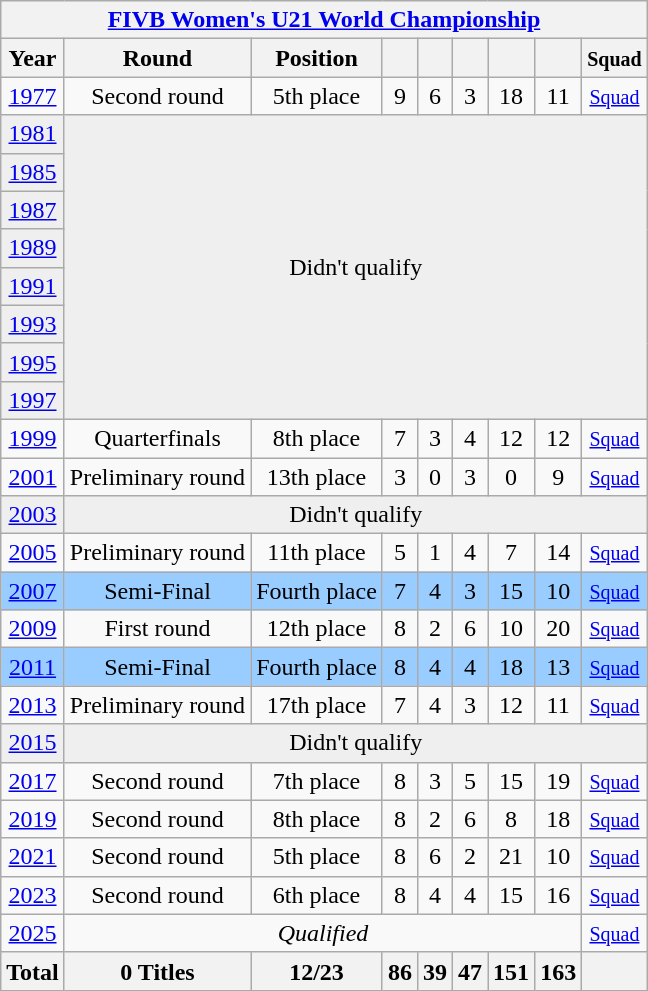<table class="wikitable" style="text-align: center;">
<tr>
<th colspan=9><a href='#'>FIVB Women's U21 World Championship</a></th>
</tr>
<tr>
<th>Year</th>
<th>Round</th>
<th>Position</th>
<th></th>
<th></th>
<th></th>
<th></th>
<th></th>
<th><small>Squad</small></th>
</tr>
<tr>
<td> <a href='#'>1977</a></td>
<td>Second round</td>
<td>5th place</td>
<td>9</td>
<td>6</td>
<td>3</td>
<td>18</td>
<td>11</td>
<td><small><a href='#'>Squad</a></small></td>
</tr>
<tr bgcolor="efefef">
<td> <a href='#'>1981</a></td>
<td colspan=9 rowspan=8>Didn't qualify</td>
</tr>
<tr bgcolor="efefef">
<td> <a href='#'>1985</a></td>
</tr>
<tr bgcolor="efefef">
<td> <a href='#'>1987</a></td>
</tr>
<tr bgcolor="efefef">
<td> <a href='#'>1989</a></td>
</tr>
<tr bgcolor="efefef">
<td> <a href='#'>1991</a></td>
</tr>
<tr bgcolor="efefef">
<td> <a href='#'>1993</a></td>
</tr>
<tr bgcolor="efefef">
<td> <a href='#'>1995</a></td>
</tr>
<tr bgcolor="efefef">
<td> <a href='#'>1997</a></td>
</tr>
<tr>
<td> <a href='#'>1999</a></td>
<td>Quarterfinals</td>
<td>8th place</td>
<td>7</td>
<td>3</td>
<td>4</td>
<td>12</td>
<td>12</td>
<td><small><a href='#'>Squad</a></small></td>
</tr>
<tr>
<td> <a href='#'>2001</a></td>
<td>Preliminary round</td>
<td>13th place</td>
<td>3</td>
<td>0</td>
<td>3</td>
<td>0</td>
<td>9</td>
<td><small><a href='#'>Squad</a></small></td>
</tr>
<tr bgcolor="efefef">
<td> <a href='#'>2003</a></td>
<td colspan=9>Didn't qualify</td>
</tr>
<tr>
<td> <a href='#'>2005</a></td>
<td>Preliminary round</td>
<td>11th place</td>
<td>5</td>
<td>1</td>
<td>4</td>
<td>7</td>
<td>14</td>
<td><small><a href='#'>Squad</a></small></td>
</tr>
<tr bgcolor=9acdff>
<td> <a href='#'>2007</a></td>
<td>Semi-Final</td>
<td>Fourth place</td>
<td>7</td>
<td>4</td>
<td>3</td>
<td>15</td>
<td>10</td>
<td><small><a href='#'>Squad</a></small></td>
</tr>
<tr>
<td> <a href='#'>2009</a></td>
<td>First round</td>
<td>12th place</td>
<td>8</td>
<td>2</td>
<td>6</td>
<td>10</td>
<td>20</td>
<td><small><a href='#'>Squad</a></small></td>
</tr>
<tr bgcolor=9acdff>
<td> <a href='#'>2011</a></td>
<td>Semi-Final</td>
<td>Fourth place</td>
<td>8</td>
<td>4</td>
<td>4</td>
<td>18</td>
<td>13</td>
<td><small><a href='#'>Squad</a></small></td>
</tr>
<tr>
<td> <a href='#'>2013</a></td>
<td>Preliminary round</td>
<td>17th place</td>
<td>7</td>
<td>4</td>
<td>3</td>
<td>12</td>
<td>11</td>
<td><small><a href='#'>Squad</a></small></td>
</tr>
<tr bgcolor="efefef">
<td> <a href='#'>2015</a></td>
<td colspan=9>Didn't qualify</td>
</tr>
<tr>
<td> <a href='#'>2017</a></td>
<td>Second round</td>
<td>7th place</td>
<td>8</td>
<td>3</td>
<td>5</td>
<td>15</td>
<td>19</td>
<td><small> <a href='#'>Squad</a></small></td>
</tr>
<tr>
<td> <a href='#'>2019</a></td>
<td>Second round</td>
<td>8th place</td>
<td>8</td>
<td>2</td>
<td>6</td>
<td>8</td>
<td>18</td>
<td><small> <a href='#'>Squad</a></small></td>
</tr>
<tr>
<td>  <a href='#'>2021</a></td>
<td>Second round</td>
<td>5th place</td>
<td>8</td>
<td>6</td>
<td>2</td>
<td>21</td>
<td>10</td>
<td><small> <a href='#'>Squad</a></small></td>
</tr>
<tr>
<td> <a href='#'>2023</a></td>
<td>Second round</td>
<td>6th place</td>
<td>8</td>
<td>4</td>
<td>4</td>
<td>15</td>
<td>16</td>
<td><small> <a href='#'>Squad</a></small></td>
</tr>
<tr>
<td> <a href='#'>2025</a></td>
<td colspan=7><em>Qualified</em></td>
<td><small> <a href='#'>Squad</a></small></td>
</tr>
<tr>
<th>Total</th>
<th>0 Titles</th>
<th>12/23</th>
<th>86</th>
<th>39</th>
<th>47</th>
<th>151</th>
<th>163</th>
<th></th>
</tr>
</table>
